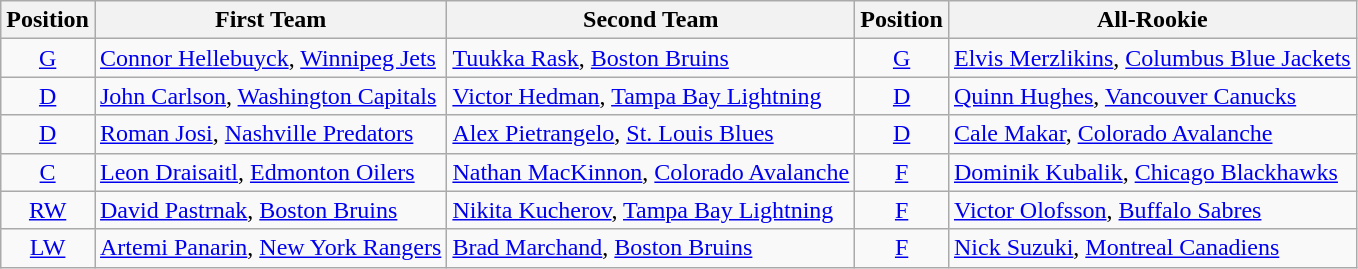<table class="wikitable">
<tr>
<th>Position</th>
<th>First Team</th>
<th>Second Team</th>
<th>Position</th>
<th>All-Rookie</th>
</tr>
<tr>
<td align=center><a href='#'>G</a></td>
<td><a href='#'>Connor Hellebuyck</a>, <a href='#'>Winnipeg Jets</a></td>
<td><a href='#'>Tuukka Rask</a>, <a href='#'>Boston Bruins</a></td>
<td align=center><a href='#'>G</a></td>
<td><a href='#'>Elvis Merzlikins</a>, <a href='#'>Columbus Blue Jackets</a></td>
</tr>
<tr>
<td align=center><a href='#'>D</a></td>
<td><a href='#'>John Carlson</a>, <a href='#'>Washington Capitals</a></td>
<td><a href='#'>Victor Hedman</a>, <a href='#'>Tampa Bay Lightning</a></td>
<td align=center><a href='#'>D</a></td>
<td><a href='#'>Quinn Hughes</a>, <a href='#'>Vancouver Canucks</a></td>
</tr>
<tr>
<td align=center><a href='#'>D</a></td>
<td><a href='#'>Roman Josi</a>, <a href='#'>Nashville Predators</a></td>
<td><a href='#'>Alex Pietrangelo</a>, <a href='#'>St. Louis Blues</a></td>
<td align=center><a href='#'>D</a></td>
<td><a href='#'>Cale Makar</a>, <a href='#'>Colorado Avalanche</a></td>
</tr>
<tr>
<td align=center><a href='#'>C</a></td>
<td><a href='#'>Leon Draisaitl</a>, <a href='#'>Edmonton Oilers</a></td>
<td><a href='#'>Nathan MacKinnon</a>, <a href='#'>Colorado Avalanche</a></td>
<td align=center><a href='#'>F</a></td>
<td><a href='#'>Dominik Kubalik</a>, <a href='#'>Chicago Blackhawks</a></td>
</tr>
<tr>
<td align=center><a href='#'>RW</a></td>
<td><a href='#'>David Pastrnak</a>, <a href='#'>Boston Bruins</a></td>
<td><a href='#'>Nikita Kucherov</a>, <a href='#'>Tampa Bay Lightning</a></td>
<td align=center><a href='#'>F</a></td>
<td><a href='#'>Victor Olofsson</a>, <a href='#'>Buffalo Sabres</a></td>
</tr>
<tr>
<td align=center><a href='#'>LW</a></td>
<td><a href='#'>Artemi Panarin</a>, <a href='#'>New York Rangers</a></td>
<td><a href='#'>Brad Marchand</a>, <a href='#'>Boston Bruins</a></td>
<td align=center><a href='#'>F</a></td>
<td><a href='#'>Nick Suzuki</a>, <a href='#'>Montreal Canadiens</a></td>
</tr>
</table>
